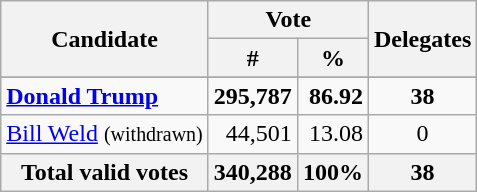<table class="wikitable sortable plainrowheaders" style="text-align:right;">
<tr>
<th rowspan="2">Candidate</th>
<th colspan="2">Vote</th>
<th rowspan="2">Delegates</th>
</tr>
<tr>
<th>#</th>
<th>%</th>
</tr>
<tr>
</tr>
<tr>
<td style="text-align:left;"><strong><a href='#'>Donald Trump</a></strong></td>
<td><strong>295,787</strong></td>
<td><strong>86.92</strong></td>
<td style="text-align:center;"><strong>38</strong></td>
</tr>
<tr>
<td style="text-align:left;"><a href='#'>Bill Weld</a> <small>(withdrawn)</small></td>
<td>44,501</td>
<td>13.08</td>
<td style="text-align:center;">0</td>
</tr>
<tr class="sortbottom">
<th>Total valid votes</th>
<th>340,288</th>
<th>100%</th>
<th>38</th>
</tr>
</table>
